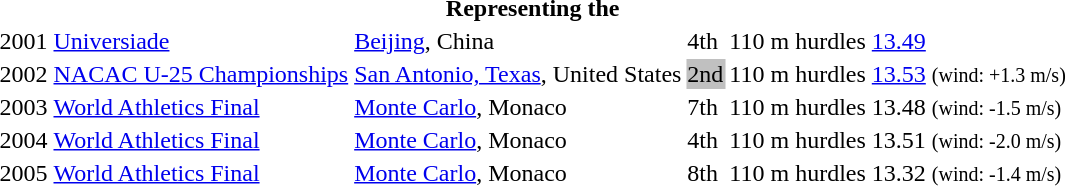<table>
<tr>
<th colspan="6">Representing the </th>
</tr>
<tr>
<td>2001</td>
<td><a href='#'>Universiade</a></td>
<td><a href='#'>Beijing</a>, China</td>
<td>4th</td>
<td>110 m hurdles</td>
<td><a href='#'>13.49</a></td>
</tr>
<tr>
<td>2002</td>
<td><a href='#'>NACAC U-25 Championships</a></td>
<td><a href='#'>San Antonio, Texas</a>, United States</td>
<td bgcolor=silver>2nd</td>
<td>110 m hurdles</td>
<td><a href='#'>13.53</a> <small>(wind: +1.3 m/s)</small></td>
</tr>
<tr>
<td>2003</td>
<td><a href='#'>World Athletics Final</a></td>
<td><a href='#'>Monte Carlo</a>, Monaco</td>
<td>7th</td>
<td>110 m hurdles</td>
<td>13.48 <small>(wind: -1.5 m/s)</small></td>
</tr>
<tr>
<td>2004</td>
<td><a href='#'>World Athletics Final</a></td>
<td><a href='#'>Monte Carlo</a>, Monaco</td>
<td>4th</td>
<td>110 m hurdles</td>
<td>13.51 <small>(wind: -2.0 m/s)</small></td>
</tr>
<tr>
<td>2005</td>
<td><a href='#'>World Athletics Final</a></td>
<td><a href='#'>Monte Carlo</a>, Monaco</td>
<td>8th</td>
<td>110 m hurdles</td>
<td>13.32 <small>(wind: -1.4 m/s)</small></td>
</tr>
</table>
